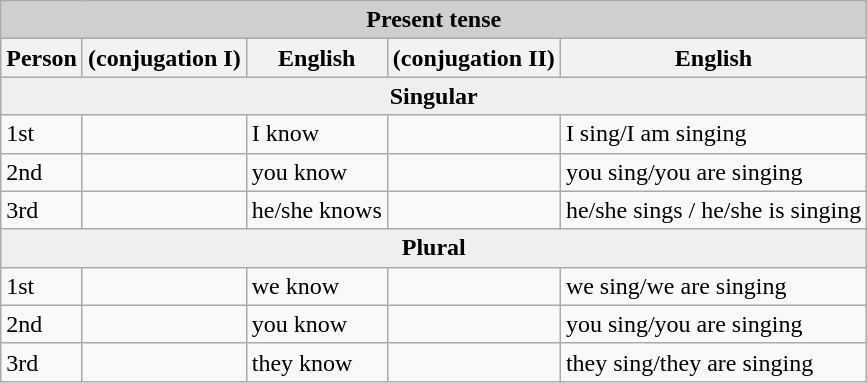<table class="wikitable">
<tr>
<th colspan="5" style="background:#cfcfcf;">Present tense</th>
</tr>
<tr style="background:#dfdfdf;" |>
<th>Person</th>
<th> (conjugation I)</th>
<th>English</th>
<th> (conjugation II)</th>
<th>English</th>
</tr>
<tr>
<th colspan="5" style="background:#efefef">Singular</th>
</tr>
<tr>
<td>1st</td>
<td></td>
<td>I know</td>
<td></td>
<td>I sing/I am singing</td>
</tr>
<tr>
<td>2nd</td>
<td></td>
<td>you know</td>
<td></td>
<td>you sing/you are singing</td>
</tr>
<tr>
<td>3rd</td>
<td></td>
<td>he/she knows</td>
<td></td>
<td>he/she sings / he/she is singing</td>
</tr>
<tr>
<th colspan="5" style="background:#efefef">Plural</th>
</tr>
<tr>
<td>1st</td>
<td></td>
<td>we know</td>
<td></td>
<td>we sing/we are singing</td>
</tr>
<tr>
<td>2nd</td>
<td></td>
<td>you know</td>
<td></td>
<td>you sing/you are singing</td>
</tr>
<tr>
<td>3rd</td>
<td></td>
<td>they know</td>
<td></td>
<td>they sing/they are singing</td>
</tr>
</table>
